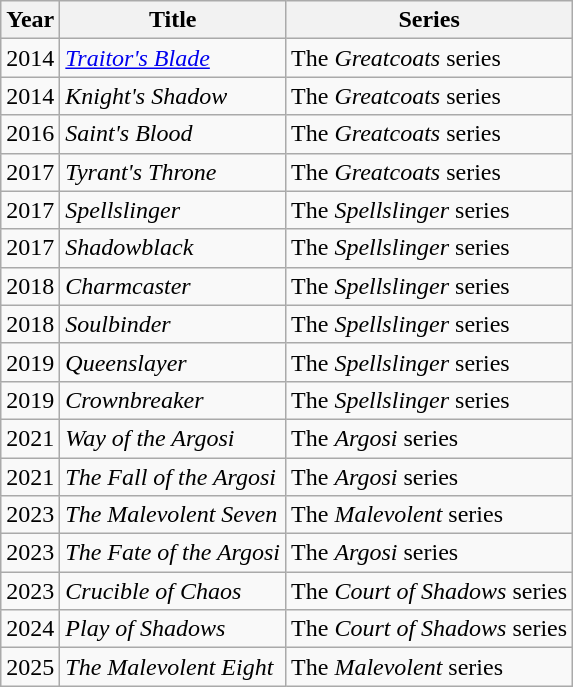<table class="sortable wikitable">
<tr>
<th>Year</th>
<th>Title</th>
<th>Series</th>
</tr>
<tr>
<td>2014</td>
<td><em><a href='#'>Traitor's Blade</a></em></td>
<td>The <em>Greatcoats</em> series</td>
</tr>
<tr>
<td>2014</td>
<td><em>Knight's Shadow</em></td>
<td>The <em>Greatcoats</em> series</td>
</tr>
<tr>
<td>2016</td>
<td><em>Saint's Blood</em></td>
<td>The <em>Greatcoats</em> series</td>
</tr>
<tr>
<td>2017</td>
<td><em>Tyrant's Throne</em></td>
<td>The <em>Greatcoats</em> series</td>
</tr>
<tr>
<td>2017</td>
<td><em>Spellslinger</em></td>
<td>The <em>Spellslinger</em> series</td>
</tr>
<tr>
<td>2017</td>
<td><em>Shadowblack</em></td>
<td>The <em>Spellslinger</em> series</td>
</tr>
<tr>
<td>2018</td>
<td><em>Charmcaster</em></td>
<td>The <em>Spellslinger</em> series</td>
</tr>
<tr>
<td>2018</td>
<td><em>Soulbinder</em></td>
<td>The <em>Spellslinger</em> series</td>
</tr>
<tr>
<td>2019</td>
<td><em>Queenslayer</em></td>
<td>The <em>Spellslinger</em> series</td>
</tr>
<tr>
<td>2019</td>
<td><em>Crownbreaker</em></td>
<td>The <em>Spellslinger</em> series</td>
</tr>
<tr>
<td>2021</td>
<td><em>Way of the Argosi</em></td>
<td>The <em>Argosi</em> series</td>
</tr>
<tr>
<td>2021</td>
<td><em>The Fall of the Argosi</em></td>
<td>The <em>Argosi</em> series</td>
</tr>
<tr>
<td>2023</td>
<td><em>The Malevolent Seven</em></td>
<td>The <em>Malevolent</em> series</td>
</tr>
<tr>
<td>2023</td>
<td><em>The Fate of the Argosi</em></td>
<td>The <em>Argosi</em> series</td>
</tr>
<tr>
<td>2023</td>
<td><em>Crucible of Chaos</em></td>
<td>The <em>Court of Shadows</em> series</td>
</tr>
<tr>
<td>2024</td>
<td><em>Play of Shadows</em></td>
<td>The <em>Court of Shadows</em> series</td>
</tr>
<tr>
<td>2025</td>
<td><em>The Malevolent Eight</em></td>
<td>The <em>Malevolent</em> series</td>
</tr>
</table>
